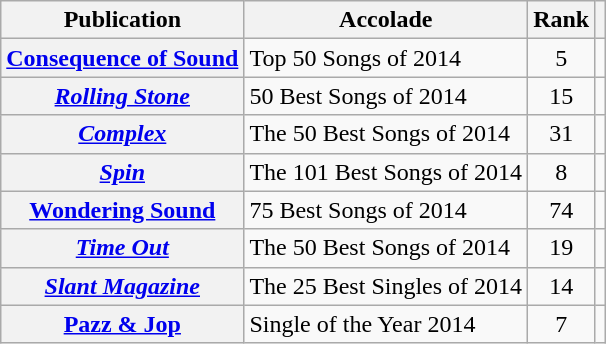<table class="wikitable plainrowheaders sortable">
<tr>
<th>Publication</th>
<th>Accolade</th>
<th>Rank</th>
<th></th>
</tr>
<tr>
<th scope="row"><a href='#'>Consequence of Sound</a></th>
<td>Top 50 Songs of 2014</td>
<td style="text-align:center;">5</td>
<td style="text-align:center;"></td>
</tr>
<tr>
<th scope="row"><em><a href='#'>Rolling Stone</a></em></th>
<td>50 Best Songs of 2014</td>
<td style="text-align:center;">15</td>
<td style="text-align:center;"></td>
</tr>
<tr>
<th scope="row"><em><a href='#'>Complex</a></em></th>
<td>The 50 Best Songs of 2014</td>
<td style="text-align:center;">31</td>
<td style="text-align:center;"></td>
</tr>
<tr>
<th scope="row"><em><a href='#'>Spin</a></em></th>
<td>The 101 Best Songs of 2014</td>
<td style="text-align:center;">8</td>
<td style="text-align:center;"></td>
</tr>
<tr>
<th scope="row"><a href='#'>Wondering Sound</a></th>
<td>75 Best Songs of 2014</td>
<td style="text-align:center;">74</td>
<td style="text-align:center;"></td>
</tr>
<tr>
<th scope="row"><em><a href='#'>Time Out</a></em></th>
<td>The 50 Best Songs of 2014</td>
<td style="text-align:center;">19</td>
<td style="text-align:center;"></td>
</tr>
<tr>
<th scope="row"><em><a href='#'>Slant Magazine</a></em></th>
<td>The 25 Best Singles of 2014</td>
<td style="text-align:center;">14</td>
<td style="text-align:center;"></td>
</tr>
<tr>
<th scope="row"><a href='#'>Pazz & Jop</a></th>
<td>Single of the Year 2014</td>
<td style="text-align:center;">7</td>
<td style="text-align:center;"></td>
</tr>
</table>
